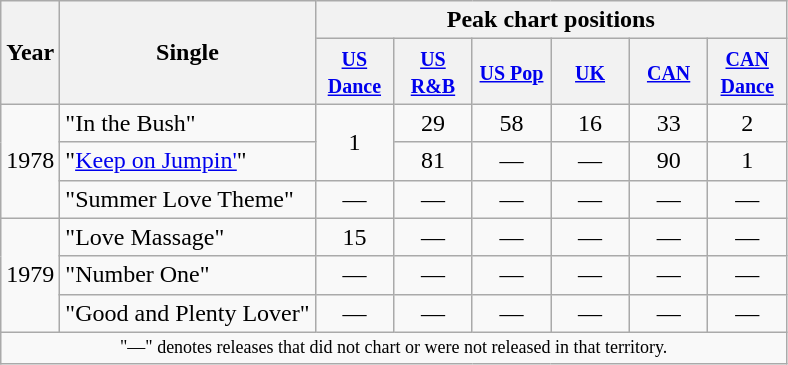<table class="wikitable">
<tr>
<th scope="col" rowspan="2">Year</th>
<th scope="col" rowspan="2">Single</th>
<th scope="col" colspan="6">Peak chart positions</th>
</tr>
<tr>
<th style="width:45px;"><small><a href='#'>US Dance</a></small><br></th>
<th style="width:45px;"><small><a href='#'>US R&B</a></small><br></th>
<th style="width:45px;"><small><a href='#'>US Pop</a></small><br></th>
<th style="width:45px;"><small><a href='#'>UK</a></small><br></th>
<th style="width:45px;"><small><a href='#'>CAN</a></small><br></th>
<th style="width:45px;"><small><a href='#'>CAN Dance</a></small><br></th>
</tr>
<tr>
<td rowspan="3">1978</td>
<td>"In the Bush"</td>
<td align=center rowspan="2">1</td>
<td align=center>29</td>
<td align=center>58</td>
<td align=center>16</td>
<td align=center>33</td>
<td align=center>2</td>
</tr>
<tr>
<td>"<a href='#'>Keep on Jumpin'</a>"</td>
<td align=center>81</td>
<td align=center>―</td>
<td align=center>―</td>
<td align=center>90</td>
<td align=center>1</td>
</tr>
<tr>
<td>"Summer Love Theme"</td>
<td align=center>―</td>
<td align=center>―</td>
<td align=center>―</td>
<td align=center>―</td>
<td align=center>―</td>
<td align=center>―</td>
</tr>
<tr>
<td rowspan="3">1979</td>
<td>"Love Massage"</td>
<td align=center>15</td>
<td align=center>—</td>
<td align=center>―</td>
<td align=center>—</td>
<td align=center>―</td>
<td align=center>―</td>
</tr>
<tr>
<td>"Number One"</td>
<td align=center>—</td>
<td align=center>—</td>
<td align=center>―</td>
<td align=center>—</td>
<td align=center>―</td>
<td align=center>―</td>
</tr>
<tr>
<td>"Good and Plenty Lover"</td>
<td align=center>—</td>
<td align=center>—</td>
<td align=center>―</td>
<td align=center>—</td>
<td align=center>―</td>
<td align=center>―</td>
</tr>
<tr>
<td colspan="9" style="text-align:center; font-size:9pt;">"—" denotes releases that did not chart or were not released in that territory.</td>
</tr>
</table>
